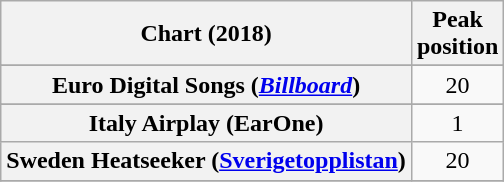<table class="wikitable sortable plainrowheaders" style="text-align:center">
<tr>
<th scope="col">Chart (2018)</th>
<th scope="col">Peak<br> position</th>
</tr>
<tr>
</tr>
<tr>
<th scope="row">Euro Digital Songs (<em><a href='#'>Billboard</a></em>)</th>
<td>20</td>
</tr>
<tr>
</tr>
<tr>
<th scope="row">Italy Airplay (EarOne)</th>
<td>1</td>
</tr>
<tr>
<th scope="row">Sweden Heatseeker (<a href='#'>Sverigetopplistan</a>)</th>
<td>20</td>
</tr>
<tr>
</tr>
</table>
